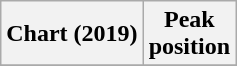<table class="wikitable plainrowheaders" style="text-align:center">
<tr>
<th scope="col">Chart (2019)</th>
<th scope="col">Peak<br>position</th>
</tr>
<tr>
</tr>
</table>
